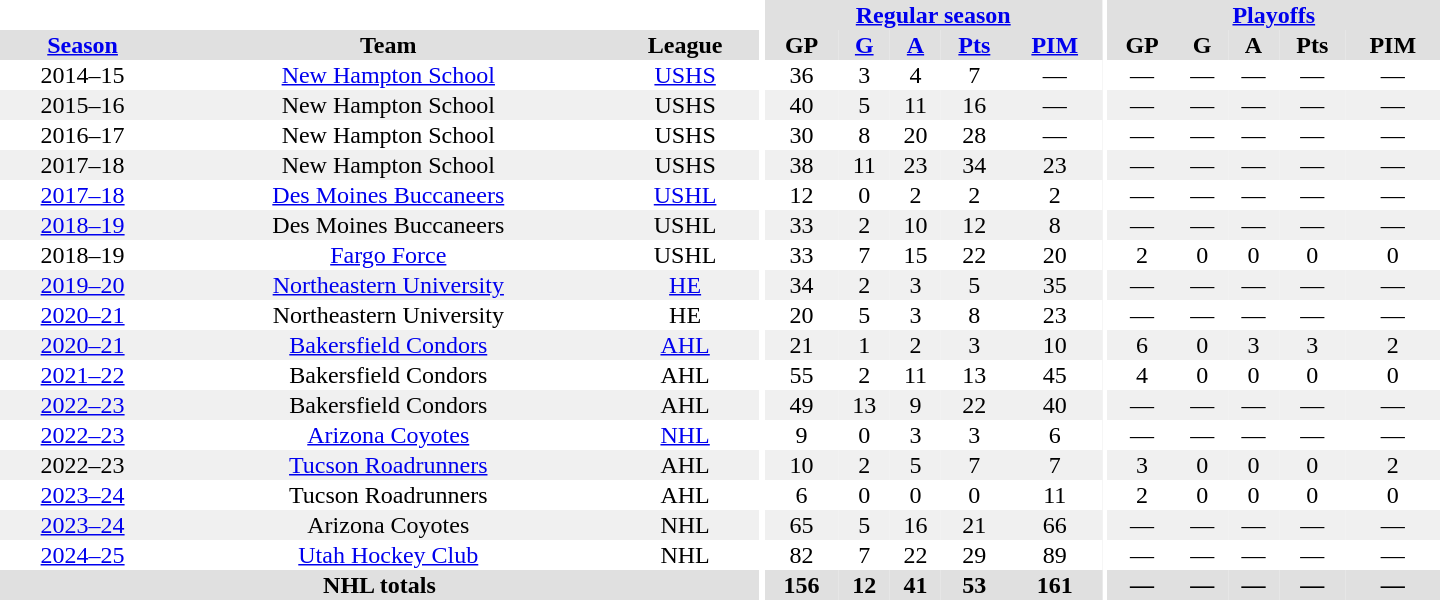<table border="0" cellpadding="1" cellspacing="0" style="text-align:center; width:60em">
<tr bgcolor="#e0e0e0">
<th colspan="3" bgcolor="#ffffff"></th>
<th rowspan="99" bgcolor="#ffffff"></th>
<th colspan="5"><a href='#'>Regular season</a></th>
<th rowspan="99" bgcolor="#ffffff"></th>
<th colspan="5"><a href='#'>Playoffs</a></th>
</tr>
<tr bgcolor="#e0e0e0">
<th><a href='#'>Season</a></th>
<th>Team</th>
<th>League</th>
<th>GP</th>
<th><a href='#'>G</a></th>
<th><a href='#'>A</a></th>
<th><a href='#'>Pts</a></th>
<th><a href='#'>PIM</a></th>
<th>GP</th>
<th>G</th>
<th>A</th>
<th>Pts</th>
<th>PIM</th>
</tr>
<tr>
<td>2014–15</td>
<td><a href='#'>New Hampton School</a></td>
<td><a href='#'>USHS</a></td>
<td>36</td>
<td>3</td>
<td>4</td>
<td>7</td>
<td>—</td>
<td>—</td>
<td>—</td>
<td>—</td>
<td>—</td>
<td>—</td>
</tr>
<tr bgcolor="#f0f0f0">
<td>2015–16</td>
<td>New Hampton School</td>
<td>USHS</td>
<td>40</td>
<td>5</td>
<td>11</td>
<td>16</td>
<td>—</td>
<td>—</td>
<td>—</td>
<td>—</td>
<td>—</td>
<td>—</td>
</tr>
<tr>
<td>2016–17</td>
<td>New Hampton School</td>
<td>USHS</td>
<td>30</td>
<td>8</td>
<td>20</td>
<td>28</td>
<td>—</td>
<td>—</td>
<td>—</td>
<td>—</td>
<td>—</td>
<td>—</td>
</tr>
<tr bgcolor="#f0f0f0">
<td>2017–18</td>
<td>New Hampton School</td>
<td>USHS</td>
<td>38</td>
<td>11</td>
<td>23</td>
<td>34</td>
<td>23</td>
<td>—</td>
<td>—</td>
<td>—</td>
<td>—</td>
<td>—</td>
</tr>
<tr>
<td><a href='#'>2017–18</a></td>
<td><a href='#'>Des Moines Buccaneers</a></td>
<td><a href='#'>USHL</a></td>
<td>12</td>
<td>0</td>
<td>2</td>
<td>2</td>
<td>2</td>
<td>—</td>
<td>—</td>
<td>—</td>
<td>—</td>
<td>—</td>
</tr>
<tr bgcolor="#f0f0f0">
<td><a href='#'>2018–19</a></td>
<td>Des Moines Buccaneers</td>
<td>USHL</td>
<td>33</td>
<td>2</td>
<td>10</td>
<td>12</td>
<td>8</td>
<td>—</td>
<td>—</td>
<td>—</td>
<td>—</td>
<td>—</td>
</tr>
<tr>
<td>2018–19</td>
<td><a href='#'>Fargo Force</a></td>
<td>USHL</td>
<td>33</td>
<td>7</td>
<td>15</td>
<td>22</td>
<td>20</td>
<td>2</td>
<td>0</td>
<td>0</td>
<td>0</td>
<td>0</td>
</tr>
<tr bgcolor="#f0f0f0">
<td><a href='#'>2019–20</a></td>
<td><a href='#'>Northeastern University</a></td>
<td><a href='#'>HE</a></td>
<td>34</td>
<td>2</td>
<td>3</td>
<td>5</td>
<td>35</td>
<td>—</td>
<td>—</td>
<td>—</td>
<td>—</td>
<td>—</td>
</tr>
<tr>
<td><a href='#'>2020–21</a></td>
<td>Northeastern University</td>
<td>HE</td>
<td>20</td>
<td>5</td>
<td>3</td>
<td>8</td>
<td>23</td>
<td>—</td>
<td>—</td>
<td>—</td>
<td>—</td>
<td>—</td>
</tr>
<tr bgcolor="#f0f0f0">
<td><a href='#'>2020–21</a></td>
<td><a href='#'>Bakersfield Condors</a></td>
<td><a href='#'>AHL</a></td>
<td>21</td>
<td>1</td>
<td>2</td>
<td>3</td>
<td>10</td>
<td>6</td>
<td>0</td>
<td>3</td>
<td>3</td>
<td>2</td>
</tr>
<tr>
<td><a href='#'>2021–22</a></td>
<td>Bakersfield Condors</td>
<td>AHL</td>
<td>55</td>
<td>2</td>
<td>11</td>
<td>13</td>
<td>45</td>
<td>4</td>
<td>0</td>
<td>0</td>
<td>0</td>
<td>0</td>
</tr>
<tr bgcolor="#f0f0f0">
<td><a href='#'>2022–23</a></td>
<td>Bakersfield Condors</td>
<td>AHL</td>
<td>49</td>
<td>13</td>
<td>9</td>
<td>22</td>
<td>40</td>
<td>—</td>
<td>—</td>
<td>—</td>
<td>—</td>
<td>—</td>
</tr>
<tr>
<td><a href='#'>2022–23</a></td>
<td><a href='#'>Arizona Coyotes</a></td>
<td><a href='#'>NHL</a></td>
<td>9</td>
<td>0</td>
<td>3</td>
<td>3</td>
<td>6</td>
<td>—</td>
<td>—</td>
<td>—</td>
<td>—</td>
<td>—</td>
</tr>
<tr bgcolor="#f0f0f0">
<td>2022–23</td>
<td><a href='#'>Tucson Roadrunners</a></td>
<td>AHL</td>
<td>10</td>
<td>2</td>
<td>5</td>
<td>7</td>
<td>7</td>
<td>3</td>
<td>0</td>
<td>0</td>
<td>0</td>
<td>2</td>
</tr>
<tr>
<td><a href='#'>2023–24</a></td>
<td>Tucson Roadrunners</td>
<td>AHL</td>
<td>6</td>
<td>0</td>
<td>0</td>
<td>0</td>
<td>11</td>
<td>2</td>
<td>0</td>
<td>0</td>
<td>0</td>
<td>0</td>
</tr>
<tr bgcolor="#f0f0f0">
<td><a href='#'>2023–24</a></td>
<td>Arizona Coyotes</td>
<td>NHL</td>
<td>65</td>
<td>5</td>
<td>16</td>
<td>21</td>
<td>66</td>
<td>—</td>
<td>—</td>
<td>—</td>
<td>—</td>
<td>—</td>
</tr>
<tr>
<td><a href='#'>2024–25</a></td>
<td><a href='#'>Utah Hockey Club</a></td>
<td>NHL</td>
<td>82</td>
<td>7</td>
<td>22</td>
<td>29</td>
<td>89</td>
<td>—</td>
<td>—</td>
<td>—</td>
<td>—</td>
<td>—</td>
</tr>
<tr bgcolor="#e0e0e0">
<th colspan="3">NHL totals</th>
<th>156</th>
<th>12</th>
<th>41</th>
<th>53</th>
<th>161</th>
<th>—</th>
<th>—</th>
<th>—</th>
<th>—</th>
<th>—</th>
</tr>
</table>
